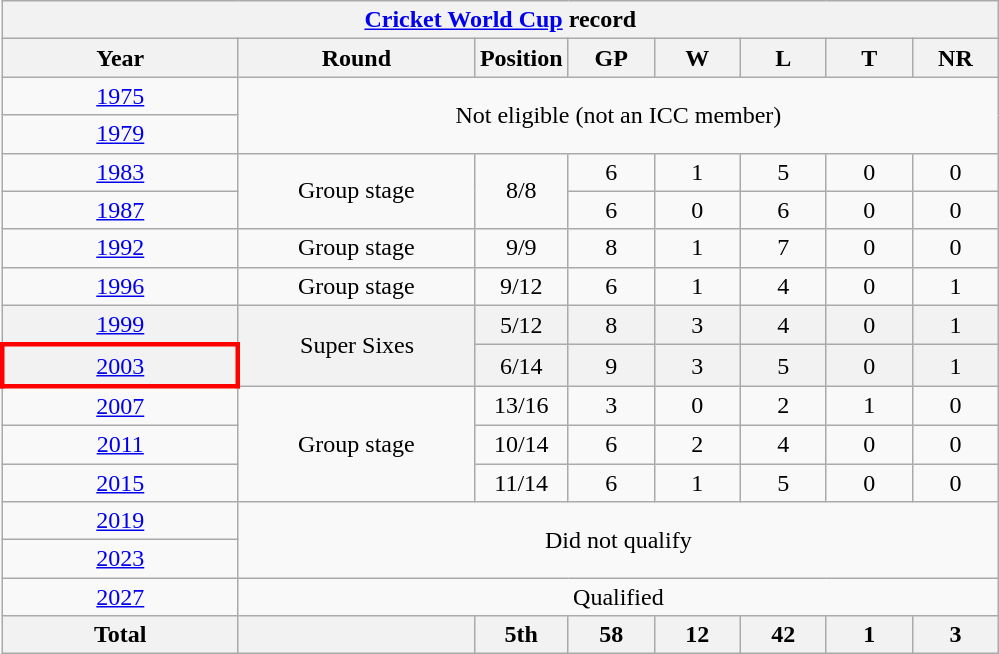<table class="wikitable" style="text-align: center;">
<tr>
<th colspan="8"><a href='#'>Cricket World Cup</a> record</th>
</tr>
<tr>
<th width=150>Year</th>
<th width=150>Round</th>
<th width=50>Position</th>
<th width=50>GP</th>
<th width=50>W</th>
<th width=50>L</th>
<th width=50>T</th>
<th width=50>NR</th>
</tr>
<tr>
<td> <a href='#'>1975</a></td>
<td rowspan="2" colspan="7">Not eligible (not an ICC member)</td>
</tr>
<tr>
<td> <a href='#'>1979</a></td>
</tr>
<tr>
<td> <a href='#'>1983</a></td>
<td rowspan=2>Group stage</td>
<td rowspan=2>8/8</td>
<td>6</td>
<td>1</td>
<td>5</td>
<td>0</td>
<td>0</td>
</tr>
<tr>
<td>  <a href='#'>1987</a></td>
<td>6</td>
<td>0</td>
<td>6</td>
<td>0</td>
<td>0</td>
</tr>
<tr>
<td>  <a href='#'>1992</a></td>
<td>Group stage</td>
<td>9/9</td>
<td>8</td>
<td>1</td>
<td>7</td>
<td>0</td>
<td>0</td>
</tr>
<tr>
<td>   <a href='#'>1996</a></td>
<td>Group stage</td>
<td>9/12</td>
<td>6</td>
<td>1</td>
<td>4</td>
<td>0</td>
<td>1</td>
</tr>
<tr bgcolor="F2F2F2">
<td> <a href='#'>1999</a></td>
<td rowspan=2>Super Sixes</td>
<td>5/12</td>
<td>8</td>
<td>3</td>
<td>4</td>
<td>0</td>
<td>1</td>
</tr>
<tr bgcolor="F2F2F2">
<td style="border: 3px solid red">  <a href='#'>2003</a></td>
<td>6/14</td>
<td>9</td>
<td>3</td>
<td>5</td>
<td>0</td>
<td>1</td>
</tr>
<tr>
<td> <a href='#'>2007</a></td>
<td rowspan=3>Group stage</td>
<td>13/16</td>
<td>3</td>
<td>0</td>
<td>2</td>
<td>1</td>
<td>0</td>
</tr>
<tr>
<td>  <a href='#'>2011</a></td>
<td>10/14</td>
<td>6</td>
<td>2</td>
<td>4</td>
<td>0</td>
<td>0</td>
</tr>
<tr>
<td>  <a href='#'>2015</a></td>
<td>11/14</td>
<td>6</td>
<td>1</td>
<td>5</td>
<td>0</td>
<td>0</td>
</tr>
<tr>
<td> <a href='#'>2019</a></td>
<td colspan="7" rowspan="2">Did not qualify</td>
</tr>
<tr>
<td> <a href='#'>2023</a></td>
</tr>
<tr>
<td>  <a href='#'>2027</a></td>
<td colspan="27">Qualified</td>
</tr>
<tr>
<th>Total</th>
<th></th>
<th>5th</th>
<th>58</th>
<th>12</th>
<th>42</th>
<th>1</th>
<th>3</th>
</tr>
</table>
